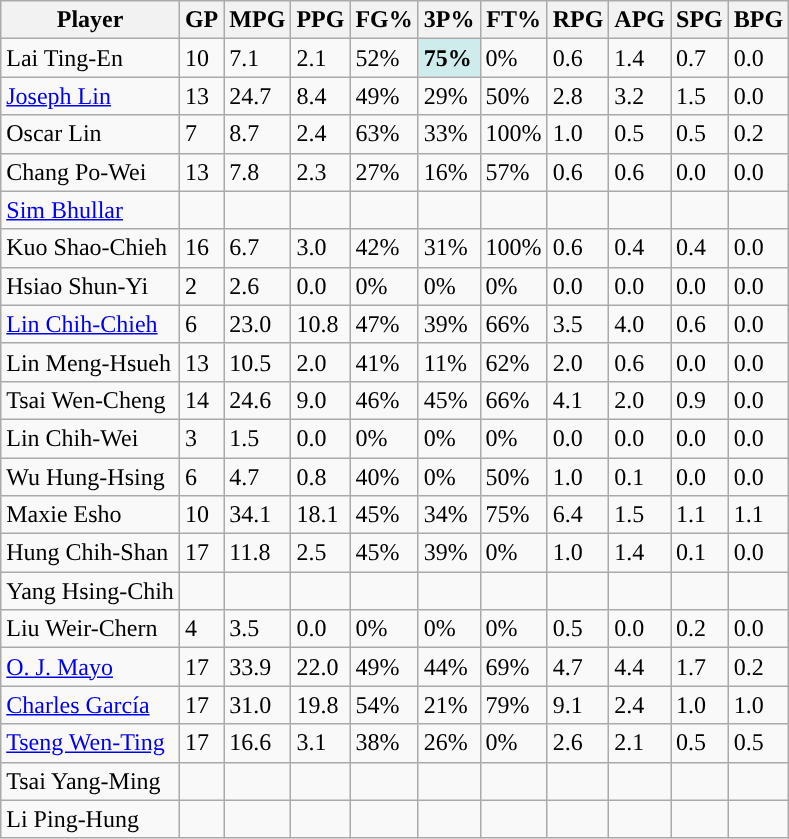<table class="wikitable">
<tr>
<th>Player</th>
<th>GP</th>
<th>MPG</th>
<th>PPG</th>
<th>FG%</th>
<th>3P%</th>
<th>FT%</th>
<th>RPG</th>
<th>APG</th>
<th>SPG</th>
<th>BPG</th>
</tr>
<tr>
<td>Lai Ting-En</td>
<td>10</td>
<td>7.1</td>
<td>2.1</td>
<td>52%</td>
<td style="background-color: #CFECEC"><strong>75%</strong></td>
<td>0%</td>
<td>0.6</td>
<td>1.4</td>
<td>0.7</td>
<td>0.0</td>
</tr>
<tr>
<td><a href='#'>Joseph Lin</a></td>
<td>13</td>
<td>24.7</td>
<td>8.4</td>
<td>49%</td>
<td>29%</td>
<td>50%</td>
<td>2.8</td>
<td>3.2</td>
<td>1.5</td>
<td>0.0</td>
</tr>
<tr>
<td>Oscar Lin</td>
<td>7</td>
<td>8.7</td>
<td>2.4</td>
<td>63%</td>
<td>33%</td>
<td>100%</td>
<td>1.0</td>
<td>0.5</td>
<td>0.5</td>
<td>0.2</td>
</tr>
<tr>
<td>Chang Po-Wei</td>
<td>13</td>
<td>7.8</td>
<td>2.3</td>
<td>27%</td>
<td>16%</td>
<td>57%</td>
<td>0.6</td>
<td>0.6</td>
<td>0.0</td>
<td>0.0</td>
</tr>
<tr>
<td><a href='#'>Sim Bhullar</a></td>
<td></td>
<td></td>
<td></td>
<td></td>
<td></td>
<td></td>
<td></td>
<td></td>
<td></td>
<td></td>
</tr>
<tr>
<td>Kuo Shao-Chieh</td>
<td>16</td>
<td>6.7</td>
<td>3.0</td>
<td>42%</td>
<td>31%</td>
<td>100%</td>
<td>0.6</td>
<td>0.4</td>
<td>0.4</td>
<td>0.0</td>
</tr>
<tr>
<td>Hsiao Shun-Yi</td>
<td>2</td>
<td>2.6</td>
<td>0.0</td>
<td>0%</td>
<td>0%</td>
<td>0%</td>
<td>0.0</td>
<td>0.0</td>
<td>0.0</td>
<td>0.0</td>
</tr>
<tr>
<td><a href='#'>Lin Chih-Chieh</a></td>
<td>6</td>
<td>23.0</td>
<td>10.8</td>
<td>47%</td>
<td>39%</td>
<td>66%</td>
<td>3.5</td>
<td>4.0</td>
<td>0.6</td>
<td>0.0</td>
</tr>
<tr>
<td>Lin Meng-Hsueh</td>
<td>13</td>
<td>10.5</td>
<td>2.0</td>
<td>41%</td>
<td>11%</td>
<td>62%</td>
<td>2.0</td>
<td>0.6</td>
<td>0.0</td>
<td>0.0</td>
</tr>
<tr>
<td>Tsai Wen-Cheng</td>
<td>14</td>
<td>24.6</td>
<td>9.0</td>
<td>46%</td>
<td>45%</td>
<td>66%</td>
<td>4.1</td>
<td>2.0</td>
<td>0.9</td>
<td>0.0</td>
</tr>
<tr>
<td>Lin Chih-Wei</td>
<td>3</td>
<td>1.5</td>
<td>0.0</td>
<td>0%</td>
<td>0%</td>
<td>0%</td>
<td>0.0</td>
<td>0.0</td>
<td>0.0</td>
<td>0.0</td>
</tr>
<tr>
<td>Wu Hung-Hsing</td>
<td>6</td>
<td>4.7</td>
<td>0.8</td>
<td>40%</td>
<td>0%</td>
<td>50%</td>
<td>1.0</td>
<td>0.1</td>
<td>0.0</td>
<td>0.0</td>
</tr>
<tr>
<td>Maxie Esho</td>
<td>10</td>
<td>34.1</td>
<td>18.1</td>
<td>45%</td>
<td>34%</td>
<td>75%</td>
<td>6.4</td>
<td>1.5</td>
<td>1.1</td>
<td>1.1</td>
</tr>
<tr>
<td>Hung Chih-Shan</td>
<td>17</td>
<td>11.8</td>
<td>2.5</td>
<td>45%</td>
<td>39%</td>
<td>0%</td>
<td>1.0</td>
<td>1.4</td>
<td>0.1</td>
<td>0.0</td>
</tr>
<tr>
<td>Yang Hsing-Chih</td>
<td></td>
<td></td>
<td></td>
<td></td>
<td></td>
<td></td>
<td></td>
<td></td>
<td></td>
<td></td>
</tr>
<tr>
<td>Liu Weir-Chern</td>
<td>4</td>
<td>3.5</td>
<td>0.0</td>
<td>0%</td>
<td>0%</td>
<td>0%</td>
<td>0.5</td>
<td>0.0</td>
<td>0.2</td>
<td>0.0</td>
</tr>
<tr>
<td><a href='#'>O. J. Mayo</a></td>
<td>17</td>
<td>33.9</td>
<td>22.0</td>
<td>49%</td>
<td>44%</td>
<td>69%</td>
<td>4.7</td>
<td>4.4</td>
<td>1.7</td>
<td>0.2</td>
</tr>
<tr>
<td><a href='#'>Charles García</a></td>
<td>17</td>
<td>31.0</td>
<td>19.8</td>
<td>54%</td>
<td>21%</td>
<td>79%</td>
<td>9.1</td>
<td>2.4</td>
<td>1.0</td>
<td>1.0</td>
</tr>
<tr>
<td><a href='#'>Tseng Wen-Ting</a></td>
<td>17</td>
<td>16.6</td>
<td>3.1</td>
<td>38%</td>
<td>26%</td>
<td>0%</td>
<td>2.6</td>
<td>2.1</td>
<td>0.5</td>
<td>0.5</td>
</tr>
<tr>
<td>Tsai Yang-Ming</td>
<td></td>
<td></td>
<td></td>
<td></td>
<td></td>
<td></td>
<td></td>
<td></td>
<td></td>
<td></td>
</tr>
<tr>
<td>Li Ping-Hung</td>
<td></td>
<td></td>
<td></td>
<td></td>
<td></td>
<td></td>
<td></td>
<td></td>
<td></td>
<td></td>
</tr>
</table>
